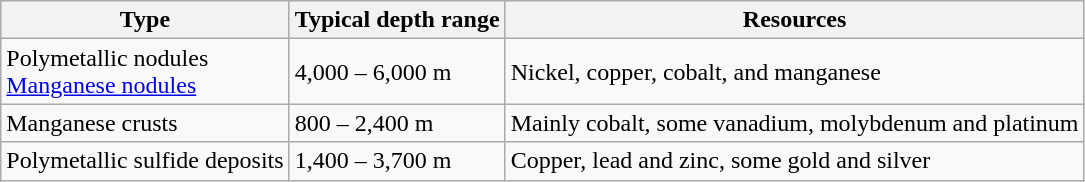<table class="wikitable">
<tr>
<th>Type</th>
<th>Typical depth range</th>
<th>Resources</th>
</tr>
<tr>
<td>Polymetallic nodules<br><a href='#'>Manganese nodules</a></td>
<td>4,000 – 6,000 m</td>
<td>Nickel, copper, cobalt, and manganese</td>
</tr>
<tr>
<td>Manganese crusts</td>
<td>800 – 2,400 m</td>
<td>Mainly cobalt, some vanadium, molybdenum and platinum</td>
</tr>
<tr>
<td>Polymetallic sulfide deposits</td>
<td>1,400 – 3,700 m</td>
<td>Copper, lead and zinc, some gold and silver</td>
</tr>
</table>
